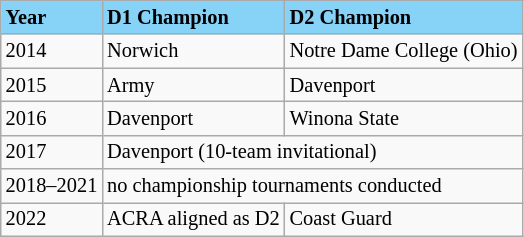<table class="wikitable" style="font-size:85%;">
<tr ! style="background-color: #87D3F8;">
<td><strong>Year</strong></td>
<td><strong>D1 Champion</strong></td>
<td><strong>D2 Champion</strong></td>
</tr>
<tr --->
<td>2014</td>
<td>Norwich</td>
<td>Notre Dame College (Ohio)</td>
</tr>
<tr --->
<td>2015</td>
<td>Army</td>
<td>Davenport</td>
</tr>
<tr --->
<td>2016</td>
<td>Davenport</td>
<td>Winona State</td>
</tr>
<tr --->
<td>2017</td>
<td colspan=2>Davenport (10-team invitational)</td>
</tr>
<tr --->
<td>2018–2021</td>
<td colspan=2>no championship tournaments conducted</td>
</tr>
<tr --->
<td>2022</td>
<td>ACRA aligned as D2</td>
<td>Coast Guard</td>
</tr>
</table>
